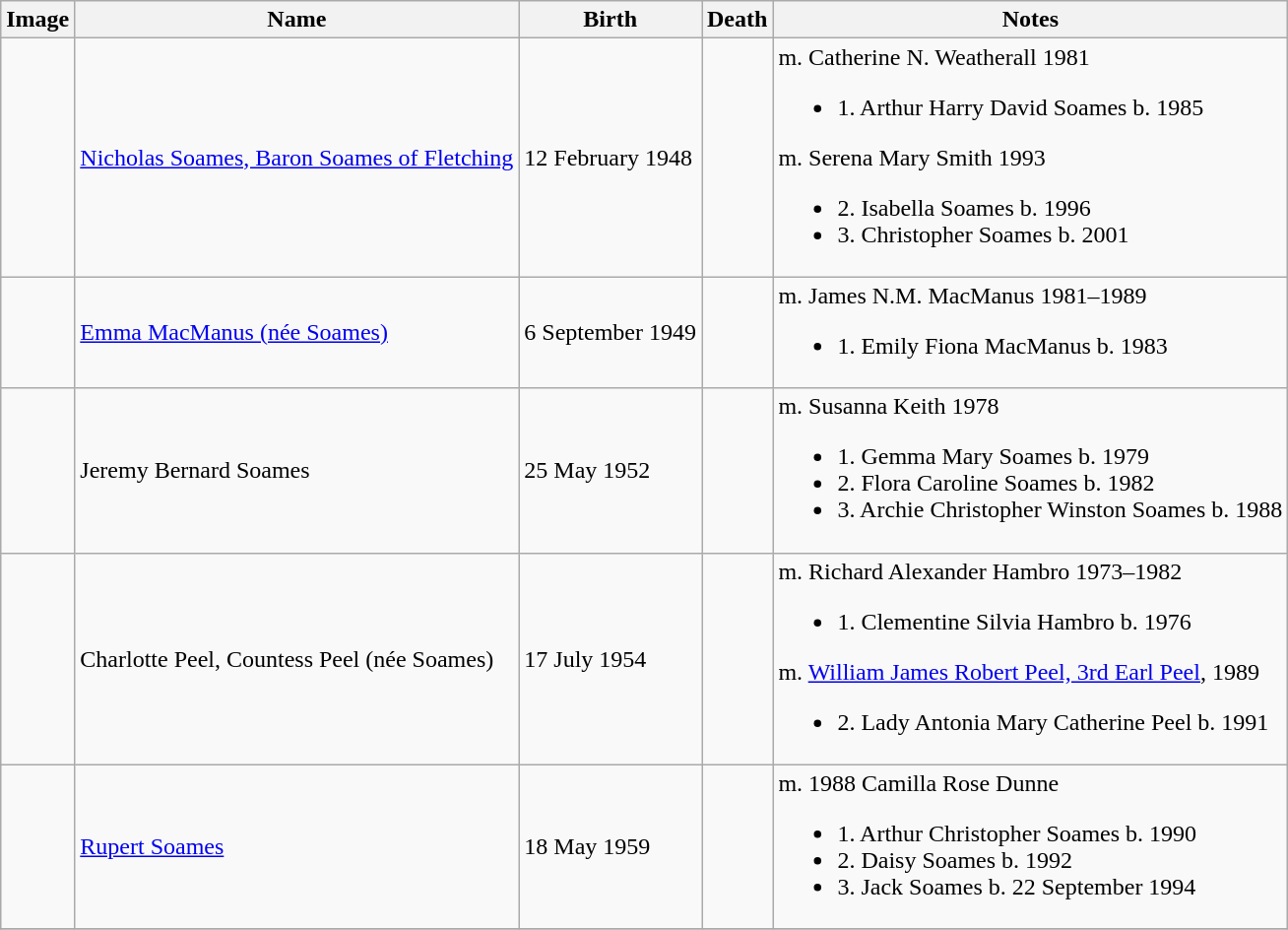<table class="wikitable">
<tr>
<th>Image</th>
<th>Name</th>
<th>Birth</th>
<th>Death</th>
<th>Notes</th>
</tr>
<tr>
<td></td>
<td><a href='#'>Nicholas Soames, Baron Soames of Fletching</a></td>
<td>12 February 1948</td>
<td></td>
<td>m. Catherine N. Weatherall 1981<br><ul><li>1. Arthur Harry David Soames b. 1985</li></ul>m. Serena Mary Smith 1993<ul><li>2. Isabella Soames b. 1996</li><li>3. Christopher Soames b. 2001</li></ul></td>
</tr>
<tr>
<td></td>
<td><a href='#'>Emma MacManus (née Soames)</a></td>
<td>6 September 1949</td>
<td></td>
<td>m. James N.M. MacManus 1981–1989<br><ul><li>1. Emily Fiona MacManus b. 1983</li></ul></td>
</tr>
<tr>
<td></td>
<td>Jeremy Bernard Soames</td>
<td>25 May 1952</td>
<td></td>
<td>m. Susanna Keith 1978<br><ul><li>1. Gemma Mary Soames b. 1979</li><li>2. Flora Caroline Soames b. 1982</li><li>3. Archie Christopher Winston Soames b. 1988</li></ul></td>
</tr>
<tr>
<td></td>
<td>Charlotte Peel, Countess Peel (née Soames)</td>
<td>17 July 1954</td>
<td></td>
<td>m. Richard Alexander Hambro 1973–1982<br><ul><li>1. Clementine Silvia Hambro b. 1976</li></ul>m. <a href='#'>William James Robert Peel, 3rd Earl Peel</a>, 1989<ul><li>2. Lady Antonia Mary Catherine Peel b. 1991</li></ul></td>
</tr>
<tr>
<td></td>
<td><a href='#'>Rupert Soames</a></td>
<td>18 May 1959</td>
<td></td>
<td>m. 1988 Camilla Rose Dunne<br><ul><li>1. Arthur Christopher Soames b. 1990</li><li>2. Daisy Soames b. 1992</li><li>3. Jack Soames b. 22 September 1994</li></ul></td>
</tr>
<tr>
</tr>
</table>
